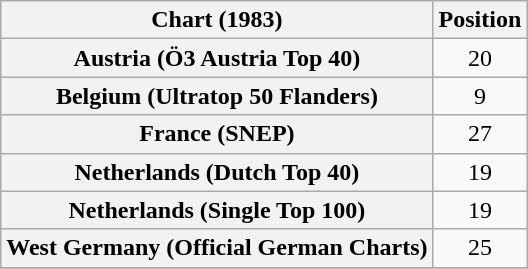<table class="wikitable sortable plainrowheaders" style="text-align:center">
<tr>
<th scope="col">Chart (1983)</th>
<th scope="col">Position</th>
</tr>
<tr>
<th scope="row">Austria (Ö3 Austria Top 40)</th>
<td>20</td>
</tr>
<tr>
<th scope="row">Belgium (Ultratop 50 Flanders)</th>
<td>9</td>
</tr>
<tr>
<th scope="row">France (SNEP)</th>
<td>27</td>
</tr>
<tr>
<th scope="row">Netherlands (Dutch Top 40)</th>
<td>19</td>
</tr>
<tr>
<th scope="row">Netherlands (Single Top 100)</th>
<td>19</td>
</tr>
<tr>
<th scope="row">West Germany (Official German Charts)</th>
<td>25</td>
</tr>
<tr>
</tr>
</table>
